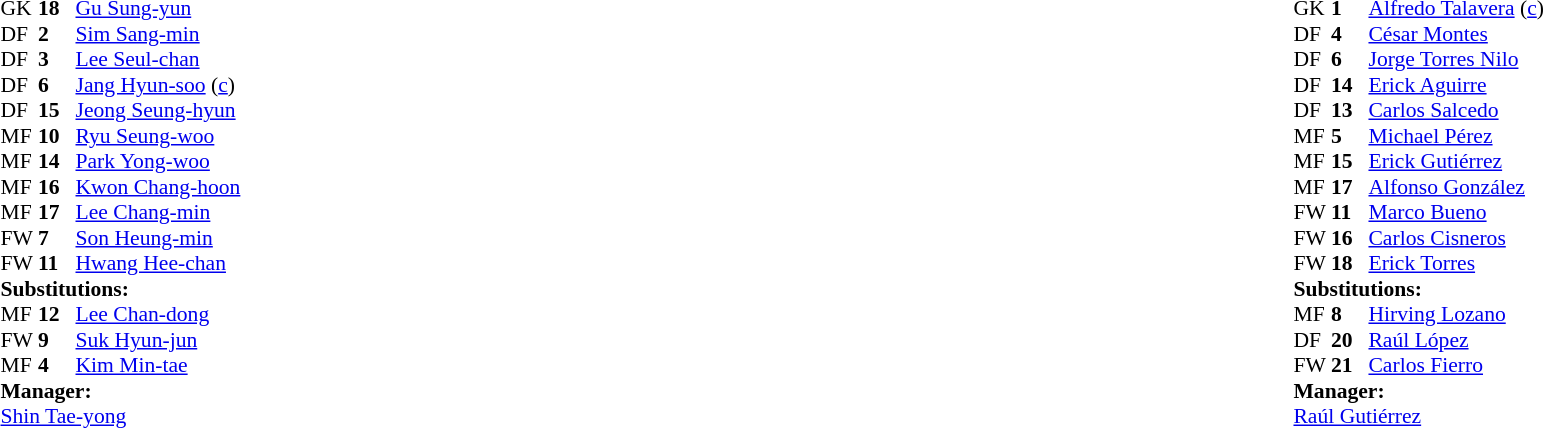<table width="100%">
<tr>
<td valign="top" width="50%"><br><table style="font-size: 90%" cellspacing="0" cellpadding="0">
<tr>
<th width="25"></th>
<th width="25"></th>
</tr>
<tr>
<td>GK</td>
<td><strong>18</strong></td>
<td><a href='#'>Gu Sung-yun</a></td>
<td></td>
</tr>
<tr>
<td>DF</td>
<td><strong>2</strong></td>
<td><a href='#'>Sim Sang-min</a></td>
</tr>
<tr>
<td>DF</td>
<td><strong>3</strong></td>
<td><a href='#'>Lee Seul-chan</a></td>
<td></td>
</tr>
<tr>
<td>DF</td>
<td><strong>6</strong></td>
<td><a href='#'>Jang Hyun-soo</a> (<a href='#'>c</a>)</td>
</tr>
<tr>
<td>DF</td>
<td><strong>15</strong></td>
<td><a href='#'>Jeong Seung-hyun</a></td>
</tr>
<tr>
<td>MF</td>
<td><strong>10</strong></td>
<td><a href='#'>Ryu Seung-woo</a></td>
<td></td>
<td></td>
</tr>
<tr>
<td>MF</td>
<td><strong>14</strong></td>
<td><a href='#'>Park Yong-woo</a></td>
</tr>
<tr>
<td>MF</td>
<td><strong>16</strong></td>
<td><a href='#'>Kwon Chang-hoon</a></td>
<td></td>
<td></td>
</tr>
<tr>
<td>MF</td>
<td><strong>17</strong></td>
<td><a href='#'>Lee Chang-min</a></td>
<td></td>
<td></td>
</tr>
<tr>
<td>FW</td>
<td><strong>7</strong></td>
<td><a href='#'>Son Heung-min</a></td>
</tr>
<tr>
<td>FW</td>
<td><strong>11</strong></td>
<td><a href='#'>Hwang Hee-chan</a></td>
<td></td>
</tr>
<tr>
<td colspan=3><strong>Substitutions:</strong></td>
</tr>
<tr>
<td>MF</td>
<td><strong>12</strong></td>
<td><a href='#'>Lee Chan-dong</a></td>
<td></td>
<td></td>
</tr>
<tr>
<td>FW</td>
<td><strong>9</strong></td>
<td><a href='#'>Suk Hyun-jun</a></td>
<td></td>
<td></td>
</tr>
<tr>
<td>MF</td>
<td><strong>4</strong></td>
<td><a href='#'>Kim Min-tae</a></td>
<td></td>
<td></td>
</tr>
<tr>
<td colspan=3><strong>Manager:</strong></td>
</tr>
<tr>
<td colspan=3><a href='#'>Shin Tae-yong</a></td>
</tr>
</table>
</td>
<td valign="top"></td>
<td valign="top" width="50%"><br><table style="font-size: 90%" cellspacing="0" cellpadding="0" align="center">
<tr>
<th width="25"></th>
<th width="25"></th>
</tr>
<tr>
<td>GK</td>
<td><strong>1</strong></td>
<td><a href='#'>Alfredo Talavera</a> (<a href='#'>c</a>)</td>
</tr>
<tr>
<td>DF</td>
<td><strong>4</strong></td>
<td><a href='#'>César Montes</a></td>
</tr>
<tr>
<td>DF</td>
<td><strong>6</strong></td>
<td><a href='#'>Jorge Torres Nilo</a></td>
<td></td>
<td></td>
</tr>
<tr>
<td>DF</td>
<td><strong>14</strong></td>
<td><a href='#'>Erick Aguirre</a></td>
</tr>
<tr>
<td>DF</td>
<td><strong>13</strong></td>
<td><a href='#'>Carlos Salcedo</a></td>
<td></td>
</tr>
<tr>
<td>MF</td>
<td><strong>5</strong></td>
<td><a href='#'>Michael Pérez</a></td>
</tr>
<tr>
<td>MF</td>
<td><strong>15</strong></td>
<td><a href='#'>Erick Gutiérrez</a></td>
</tr>
<tr>
<td>MF</td>
<td><strong>17</strong></td>
<td><a href='#'>Alfonso González</a></td>
<td></td>
<td></td>
</tr>
<tr>
<td>FW</td>
<td><strong>11</strong></td>
<td><a href='#'>Marco Bueno</a></td>
<td></td>
<td></td>
</tr>
<tr>
<td>FW</td>
<td><strong>16</strong></td>
<td><a href='#'>Carlos Cisneros</a></td>
</tr>
<tr>
<td>FW</td>
<td><strong>18</strong></td>
<td><a href='#'>Erick Torres</a></td>
</tr>
<tr>
<td colspan=3><strong>Substitutions:</strong></td>
</tr>
<tr>
<td>MF</td>
<td><strong>8</strong></td>
<td><a href='#'>Hirving Lozano</a></td>
<td></td>
<td></td>
</tr>
<tr>
<td>DF</td>
<td><strong>20</strong></td>
<td><a href='#'>Raúl López</a></td>
<td></td>
<td></td>
</tr>
<tr>
<td>FW</td>
<td><strong>21</strong></td>
<td><a href='#'>Carlos Fierro</a></td>
<td></td>
<td></td>
</tr>
<tr>
<td colspan=3><strong>Manager:</strong></td>
</tr>
<tr>
<td colspan=3><a href='#'>Raúl Gutiérrez</a></td>
</tr>
</table>
</td>
</tr>
</table>
